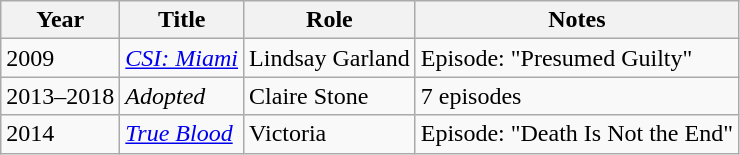<table class="wikitable sortable">
<tr>
<th>Year</th>
<th>Title</th>
<th>Role</th>
<th>Notes</th>
</tr>
<tr>
<td>2009</td>
<td><em><a href='#'>CSI: Miami</a></em></td>
<td>Lindsay Garland</td>
<td>Episode: "Presumed Guilty"</td>
</tr>
<tr>
<td>2013–2018</td>
<td><em>Adopted</em></td>
<td>Claire Stone</td>
<td>7 episodes</td>
</tr>
<tr>
<td>2014</td>
<td><em><a href='#'>True Blood</a></em></td>
<td>Victoria</td>
<td>Episode: "Death Is Not the End"</td>
</tr>
</table>
